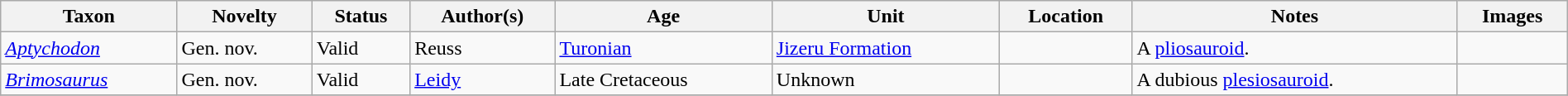<table class="wikitable sortable" align="center" width="100%">
<tr>
<th>Taxon</th>
<th>Novelty</th>
<th>Status</th>
<th>Author(s)</th>
<th>Age</th>
<th>Unit</th>
<th>Location</th>
<th>Notes</th>
<th>Images</th>
</tr>
<tr>
<td><em><a href='#'>Aptychodon</a></em></td>
<td>Gen. nov.</td>
<td>Valid</td>
<td>Reuss</td>
<td><a href='#'>Turonian</a></td>
<td><a href='#'>Jizeru Formation</a></td>
<td></td>
<td>A <a href='#'>pliosauroid</a>.</td>
<td></td>
</tr>
<tr>
<td><em><a href='#'>Brimosaurus</a></em></td>
<td>Gen. nov.</td>
<td>Valid</td>
<td><a href='#'>Leidy</a></td>
<td>Late Cretaceous</td>
<td>Unknown</td>
<td></td>
<td>A dubious <a href='#'>plesiosauroid</a>.</td>
<td></td>
</tr>
<tr>
</tr>
</table>
